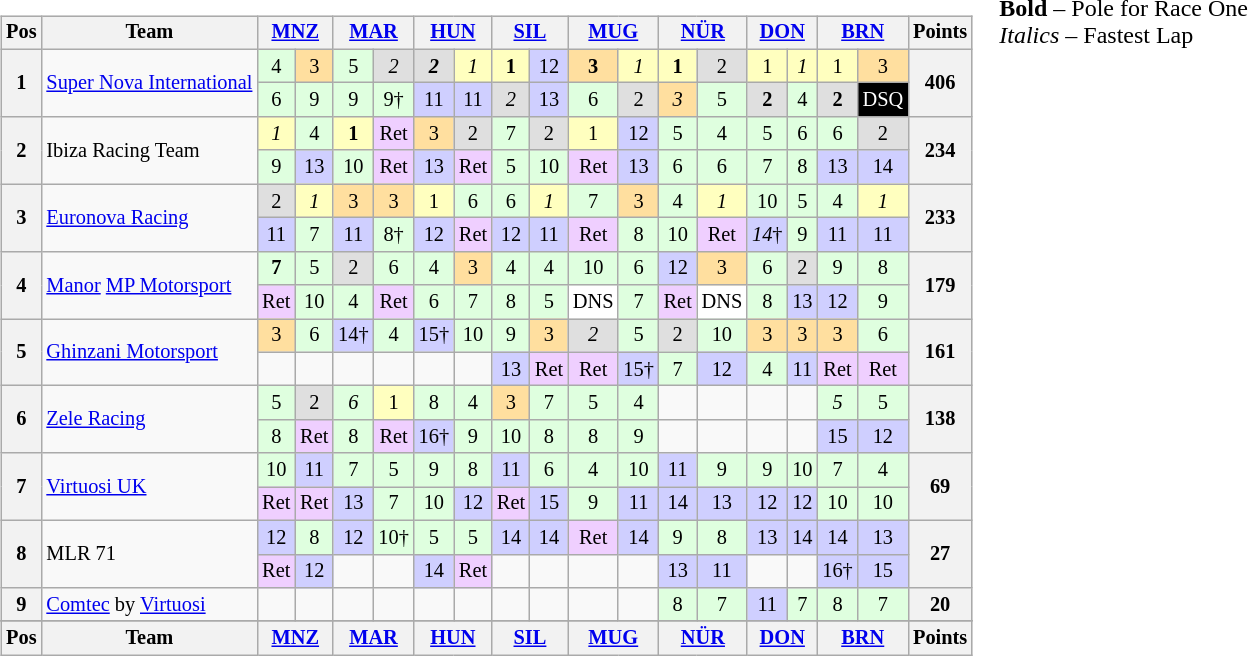<table>
<tr>
<td><br><table class="wikitable" style="font-size: 85%; text-align: center;">
<tr valign="top">
<th valign=middle>Pos</th>
<th valign=middle>Team</th>
<th colspan=2><a href='#'>MNZ</a><br></th>
<th colspan=2><a href='#'>MAR</a><br></th>
<th colspan=2><a href='#'>HUN</a><br></th>
<th colspan=2><a href='#'>SIL</a><br></th>
<th colspan=2><a href='#'>MUG</a><br></th>
<th colspan=2><a href='#'>NÜR</a><br></th>
<th colspan=2><a href='#'>DON</a><br></th>
<th colspan=2><a href='#'>BRN</a><br></th>
<th valign=middle>Points</th>
</tr>
<tr>
<th rowspan=2>1</th>
<td align="left" rowspan=2 nowrap> <a href='#'>Super Nova International</a></td>
<td style="background:#DFFFDF;">4</td>
<td style="background:#FFDF9F;">3</td>
<td style="background:#DFFFDF;">5</td>
<td style="background:#DFDFDF;"><em>2</em></td>
<td style="background:#DFDFDF;"><strong><em>2</em></strong></td>
<td style="background:#FFFFBF;"><em>1</em></td>
<td style="background:#FFFFBF;"><strong>1</strong></td>
<td style="background:#CFCFFF;">12</td>
<td style="background:#FFDF9F;"><strong>3</strong></td>
<td style="background:#FFFFBF;"><em>1</em></td>
<td style="background:#FFFFBF;"><strong>1</strong></td>
<td style="background:#DFDFDF;">2</td>
<td style="background:#FFFFBF;">1</td>
<td style="background:#FFFFBF;"><em>1</em></td>
<td style="background:#FFFFBF;">1</td>
<td style="background:#FFDF9F;">3</td>
<th rowspan=2>406</th>
</tr>
<tr>
<td style="background:#DFFFDF;">6</td>
<td style="background:#DFFFDF;">9</td>
<td style="background:#DFFFDF;">9</td>
<td style="background:#DFFFDF;">9†</td>
<td style="background:#CFCFFF;">11</td>
<td style="background:#CFCFFF;">11</td>
<td style="background:#DFDFDF;"><em>2</em></td>
<td style="background:#CFCFFF;">13</td>
<td style="background:#DFFFDF;">6</td>
<td style="background:#DFDFDF;">2</td>
<td style="background:#FFDF9F;"><em>3</em></td>
<td style="background:#DFFFDF;">5</td>
<td style="background:#DFDFDF;"><strong>2</strong></td>
<td style="background:#DFFFDF;">4</td>
<td style="background:#DFDFDF;"><strong>2</strong></td>
<td style="background:#000000; color:white;">DSQ</td>
</tr>
<tr>
<th rowspan=2>2</th>
<td align="left" rowspan=2> Ibiza Racing Team</td>
<td style="background:#FFFFBF;"><em>1</em></td>
<td style="background:#DFFFDF;">4</td>
<td style="background:#FFFFBF;"><strong>1</strong></td>
<td style="background:#EFCFFF;">Ret</td>
<td style="background:#FFDF9F;">3</td>
<td style="background:#DFDFDF;">2</td>
<td style="background:#DFFFDF;">7</td>
<td style="background:#DFDFDF;">2</td>
<td style="background:#FFFFBF;">1</td>
<td style="background:#CFCFFF;">12</td>
<td style="background:#DFFFDF;">5</td>
<td style="background:#DFFFDF;">4</td>
<td style="background:#DFFFDF;">5</td>
<td style="background:#DFFFDF;">6</td>
<td style="background:#DFFFDF;">6</td>
<td style="background:#DFDFDF;">2</td>
<th rowspan=2>234</th>
</tr>
<tr>
<td style="background:#DFFFDF;">9</td>
<td style="background:#CFCFFF;">13</td>
<td style="background:#DFFFDF;">10</td>
<td style="background:#EFCFFF;">Ret</td>
<td style="background:#CFCFFF;">13</td>
<td style="background:#EFCFFF;">Ret</td>
<td style="background:#DFFFDF;">5</td>
<td style="background:#DFFFDF;">10</td>
<td style="background:#EFCFFF;">Ret</td>
<td style="background:#CFCFFF;">13</td>
<td style="background:#DFFFDF;">6</td>
<td style="background:#DFFFDF;">6</td>
<td style="background:#DFFFDF;">7</td>
<td style="background:#DFFFDF;">8</td>
<td style="background:#CFCFFF;">13</td>
<td style="background:#CFCFFF;">14</td>
</tr>
<tr>
<th rowspan=2>3</th>
<td align="left" rowspan=2> <a href='#'>Euronova Racing</a></td>
<td style="background:#DFDFDF;">2</td>
<td style="background:#FFFFBF;"><em>1</em></td>
<td style="background:#FFDF9F;">3</td>
<td style="background:#FFDF9F;">3</td>
<td style="background:#FFFFBF;">1</td>
<td style="background:#DFFFDF;">6</td>
<td style="background:#DFFFDF;">6</td>
<td style="background:#FFFFBF;"><em>1</em></td>
<td style="background:#DFFFDF;">7</td>
<td style="background:#FFDF9F;">3</td>
<td style="background:#DFFFDF;">4</td>
<td style="background:#FFFFBF;"><em>1</em></td>
<td style="background:#DFFFDF;">10</td>
<td style="background:#DFFFDF;">5</td>
<td style="background:#DFFFDF;">4</td>
<td style="background:#FFFFBF;"><em>1</em></td>
<th rowspan=2>233</th>
</tr>
<tr>
<td style="background:#CFCFFF;">11</td>
<td style="background:#DFFFDF;">7</td>
<td style="background:#CFCFFF;">11</td>
<td style="background:#DFFFDF;">8†</td>
<td style="background:#CFCFFF;">12</td>
<td style="background:#EFCFFF;">Ret</td>
<td style="background:#CFCFFF;">12</td>
<td style="background:#CFCFFF;">11</td>
<td style="background:#EFCFFF;">Ret</td>
<td style="background:#DFFFDF;">8</td>
<td style="background:#DFFFDF;">10</td>
<td style="background:#EFCFFF;">Ret</td>
<td style="background:#CFCFFF;"><em>14</em>†</td>
<td style="background:#DFFFDF;">9</td>
<td style="background:#CFCFFF;">11</td>
<td style="background:#CFCFFF;">11</td>
</tr>
<tr>
<th rowspan=2>4</th>
<td align="left" rowspan=2> <a href='#'>Manor</a> <a href='#'>MP Motorsport</a></td>
<td style="background:#DFFFDF;"><strong>7</strong></td>
<td style="background:#DFFFDF;">5</td>
<td style="background:#DFDFDF;">2</td>
<td style="background:#DFFFDF;">6</td>
<td style="background:#DFFFDF;">4</td>
<td style="background:#FFDF9F;">3</td>
<td style="background:#DFFFDF;">4</td>
<td style="background:#DFFFDF;">4</td>
<td style="background:#DFFFDF;">10</td>
<td style="background:#DFFFDF;">6</td>
<td style="background:#CFCFFF;">12</td>
<td style="background:#FFDF9F;">3</td>
<td style="background:#DFFFDF;">6</td>
<td style="background:#DFDFDF;">2</td>
<td style="background:#DFFFDF;">9</td>
<td style="background:#DFFFDF;">8</td>
<th rowspan=2>179</th>
</tr>
<tr>
<td style="background:#EFCFFF;">Ret</td>
<td style="background:#DFFFDF;">10</td>
<td style="background:#DFFFDF;">4</td>
<td style="background:#EFCFFF;">Ret</td>
<td style="background:#DFFFDF;">6</td>
<td style="background:#DFFFDF;">7</td>
<td style="background:#DFFFDF;">8</td>
<td style="background:#DFFFDF;">5</td>
<td style="background:#FFFFFF;">DNS</td>
<td style="background:#DFFFDF;">7</td>
<td style="background:#EFCFFF;">Ret</td>
<td style="background:#FFFFFF;">DNS</td>
<td style="background:#DFFFDF;">8</td>
<td style="background:#CFCFFF;">13</td>
<td style="background:#CFCFFF;">12</td>
<td style="background:#DFFFDF;">9</td>
</tr>
<tr>
<th rowspan=2>5</th>
<td rowspan=2 align="left"> <a href='#'>Ghinzani Motorsport</a></td>
<td style="background:#FFDF9F;">3</td>
<td style="background:#DFFFDF;">6</td>
<td style="background:#CFCFFF;">14†</td>
<td style="background:#DFFFDF;">4</td>
<td style="background:#CFCFFF;">15†</td>
<td style="background:#DFFFDF;">10</td>
<td style="background:#DFFFDF;">9</td>
<td style="background:#FFDF9F;">3</td>
<td style="background:#DFDFDF;"><em>2</em></td>
<td style="background:#DFFFDF;">5</td>
<td style="background:#DFDFDF;">2</td>
<td style="background:#DFFFDF;">10</td>
<td style="background:#FFDF9F;">3</td>
<td style="background:#FFDF9F;">3</td>
<td style="background:#FFDF9F;">3</td>
<td style="background:#DFFFDF;">6</td>
<th rowspan=2>161</th>
</tr>
<tr>
<td></td>
<td></td>
<td></td>
<td></td>
<td></td>
<td></td>
<td style="background:#CFCFFF;">13</td>
<td style="background:#EFCFFF;">Ret</td>
<td style="background:#EFCFFF;">Ret</td>
<td style="background:#CFCFFF;">15†</td>
<td style="background:#DFFFDF;">7</td>
<td style="background:#CFCFFF;">12</td>
<td style="background:#DFFFDF;">4</td>
<td style="background:#CFCFFF;">11</td>
<td style="background:#EFCFFF;">Ret</td>
<td style="background:#EFCFFF;">Ret</td>
</tr>
<tr>
<th rowspan=2>6</th>
<td align="left" rowspan=2> <a href='#'>Zele Racing</a></td>
<td style="background:#DFFFDF;">5</td>
<td style="background:#DFDFDF;">2</td>
<td style="background:#DFFFDF;"><em>6</em></td>
<td style="background:#FFFFBF;">1</td>
<td style="background:#DFFFDF;">8</td>
<td style="background:#DFFFDF;">4</td>
<td style="background:#FFDF9F;">3</td>
<td style="background:#DFFFDF;">7</td>
<td style="background:#DFFFDF;">5</td>
<td style="background:#DFFFDF;">4</td>
<td></td>
<td></td>
<td></td>
<td></td>
<td style="background:#DFFFDF;"><em>5</em></td>
<td style="background:#DFFFDF;">5</td>
<th rowspan=2>138</th>
</tr>
<tr>
<td style="background:#DFFFDF;">8</td>
<td style="background:#EFCFFF;">Ret</td>
<td style="background:#DFFFDF;">8</td>
<td style="background:#EFCFFF;">Ret</td>
<td style="background:#CFCFFF;">16†</td>
<td style="background:#DFFFDF;">9</td>
<td style="background:#DFFFDF;">10</td>
<td style="background:#DFFFDF;">8</td>
<td style="background:#DFFFDF;">8</td>
<td style="background:#DFFFDF;">9</td>
<td></td>
<td></td>
<td></td>
<td></td>
<td style="background:#CFCFFF;">15</td>
<td style="background:#CFCFFF;">12</td>
</tr>
<tr>
<th rowspan=2>7</th>
<td align="left" rowspan=2> <a href='#'>Virtuosi UK</a></td>
<td style="background:#DFFFDF;">10</td>
<td style="background:#CFCFFF;">11</td>
<td style="background:#DFFFDF;">7</td>
<td style="background:#DFFFDF;">5</td>
<td style="background:#DFFFDF;">9</td>
<td style="background:#DFFFDF;">8</td>
<td style="background:#CFCFFF;">11</td>
<td style="background:#DFFFDF;">6</td>
<td style="background:#DFFFDF;">4</td>
<td style="background:#DFFFDF;">10</td>
<td style="background:#CFCFFF;">11</td>
<td style="background:#DFFFDF;">9</td>
<td style="background:#DFFFDF;">9</td>
<td style="background:#DFFFDF;">10</td>
<td style="background:#DFFFDF;">7</td>
<td style="background:#DFFFDF;">4</td>
<th align="right" rowspan=2>69</th>
</tr>
<tr>
<td style="background:#EFCFFF;">Ret</td>
<td style="background:#EFCFFF;">Ret</td>
<td style="background:#CFCFFF;">13</td>
<td style="background:#DFFFDF;">7</td>
<td style="background:#DFFFDF;">10</td>
<td style="background:#CFCFFF;">12</td>
<td style="background:#EFCFFF;">Ret</td>
<td style="background:#CFCFFF;">15</td>
<td style="background:#DFFFDF;">9</td>
<td style="background:#CFCFFF;">11</td>
<td style="background:#CFCFFF;">14</td>
<td style="background:#CFCFFF;">13</td>
<td style="background:#CFCFFF;">12</td>
<td style="background:#CFCFFF;">12</td>
<td style="background:#DFFFDF;">10</td>
<td style="background:#DFFFDF;">10</td>
</tr>
<tr>
<th rowspan=2>8</th>
<td align="left" rowspan=2> MLR 71</td>
<td style="background:#CFCFFF;">12</td>
<td style="background:#DFFFDF;">8</td>
<td style="background:#CFCFFF;">12</td>
<td style="background:#DFFFDF;">10†</td>
<td style="background:#DFFFDF;">5</td>
<td style="background:#DFFFDF;">5</td>
<td style="background:#CFCFFF;">14</td>
<td style="background:#CFCFFF;">14</td>
<td style="background:#EFCFFF;">Ret</td>
<td style="background:#CFCFFF;">14</td>
<td style="background:#DFFFDF;">9</td>
<td style="background:#DFFFDF;">8</td>
<td style="background:#CFCFFF;">13</td>
<td style="background:#CFCFFF;">14</td>
<td style="background:#CFCFFF;">14</td>
<td style="background:#CFCFFF;">13</td>
<th rowspan=2>27</th>
</tr>
<tr>
<td style="background:#EFCFFF;">Ret</td>
<td style="background:#CFCFFF;">12</td>
<td></td>
<td></td>
<td style="background:#CFCFFF;">14</td>
<td style="background:#EFCFFF;">Ret</td>
<td></td>
<td></td>
<td></td>
<td></td>
<td style="background:#CFCFFF;">13</td>
<td style="background:#CFCFFF;">11</td>
<td></td>
<td></td>
<td style="background:#CFCFFF;">16†</td>
<td style="background:#CFCFFF;">15</td>
</tr>
<tr>
<th>9</th>
<td align=left> <a href='#'>Comtec</a> by <a href='#'>Virtuosi</a></td>
<td></td>
<td></td>
<td></td>
<td></td>
<td></td>
<td></td>
<td></td>
<td></td>
<td></td>
<td></td>
<td style="background:#DFFFDF;">8</td>
<td style="background:#DFFFDF;">7</td>
<td style="background:#CFCFFF;">11</td>
<td style="background:#DFFFDF;">7</td>
<td style="background:#DFFFDF;">8</td>
<td style="background:#DFFFDF;">7</td>
<th>20</th>
</tr>
<tr>
</tr>
<tr valign="top">
<th valign=middle>Pos</th>
<th valign=middle>Team</th>
<th colspan=2><a href='#'>MNZ</a><br></th>
<th colspan=2><a href='#'>MAR</a><br></th>
<th colspan=2><a href='#'>HUN</a><br></th>
<th colspan=2><a href='#'>SIL</a><br></th>
<th colspan=2><a href='#'>MUG</a><br></th>
<th colspan=2><a href='#'>NÜR</a><br></th>
<th colspan=2><a href='#'>DON</a><br></th>
<th colspan=2><a href='#'>BRN</a><br></th>
<th valign=middle>Points</th>
</tr>
</table>
</td>
<td valign="top"><br>
<span><strong>Bold</strong> – Pole for Race One<br>
<em>Italics</em> – Fastest Lap</span></td>
</tr>
</table>
